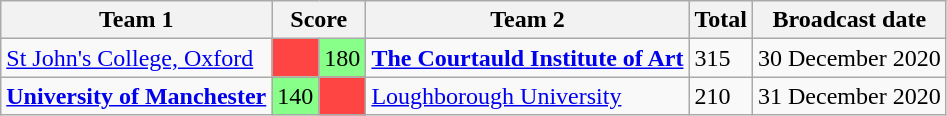<table class="wikitable">
<tr>
<th>Team 1</th>
<th colspan=2>Score</th>
<th>Team 2</th>
<th>Total</th>
<th>Broadcast date</th>
</tr>
<tr>
<td><a href='#'>St John's College, Oxford</a></td>
<td style="background:#f44;"></td>
<td style="background:#88ff88">180</td>
<td><strong><a href='#'>The Courtauld Institute of Art</a></strong></td>
<td>315</td>
<td>30 December 2020</td>
</tr>
<tr>
<td><strong><a href='#'>University of Manchester</a></strong></td>
<td style="background:#88ff88">140</td>
<td style="background:#f44;"></td>
<td><a href='#'>Loughborough University</a></td>
<td>210</td>
<td>31 December 2020</td>
</tr>
</table>
